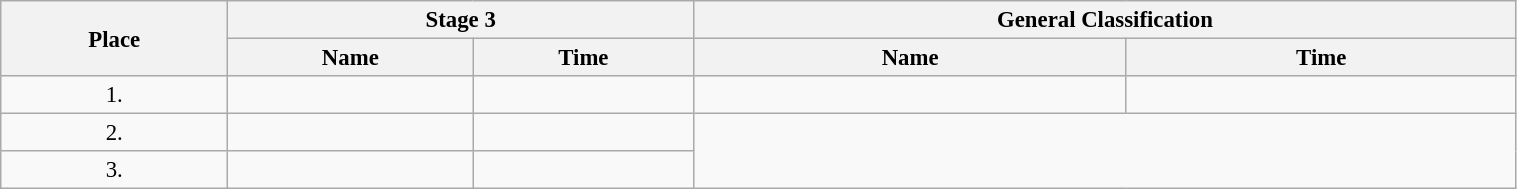<table class=wikitable style="font-size:95%" width="80%">
<tr>
<th rowspan="2">Place</th>
<th colspan="2">Stage 3</th>
<th colspan="2">General Classification</th>
</tr>
<tr>
<th>Name</th>
<th>Time</th>
<th>Name</th>
<th>Time</th>
</tr>
<tr>
<td align="center">1.</td>
<td></td>
<td></td>
<td></td>
<td></td>
</tr>
<tr>
<td align="center">2.</td>
<td></td>
<td></td>
</tr>
<tr>
<td align="center">3.</td>
<td></td>
<td></td>
</tr>
</table>
